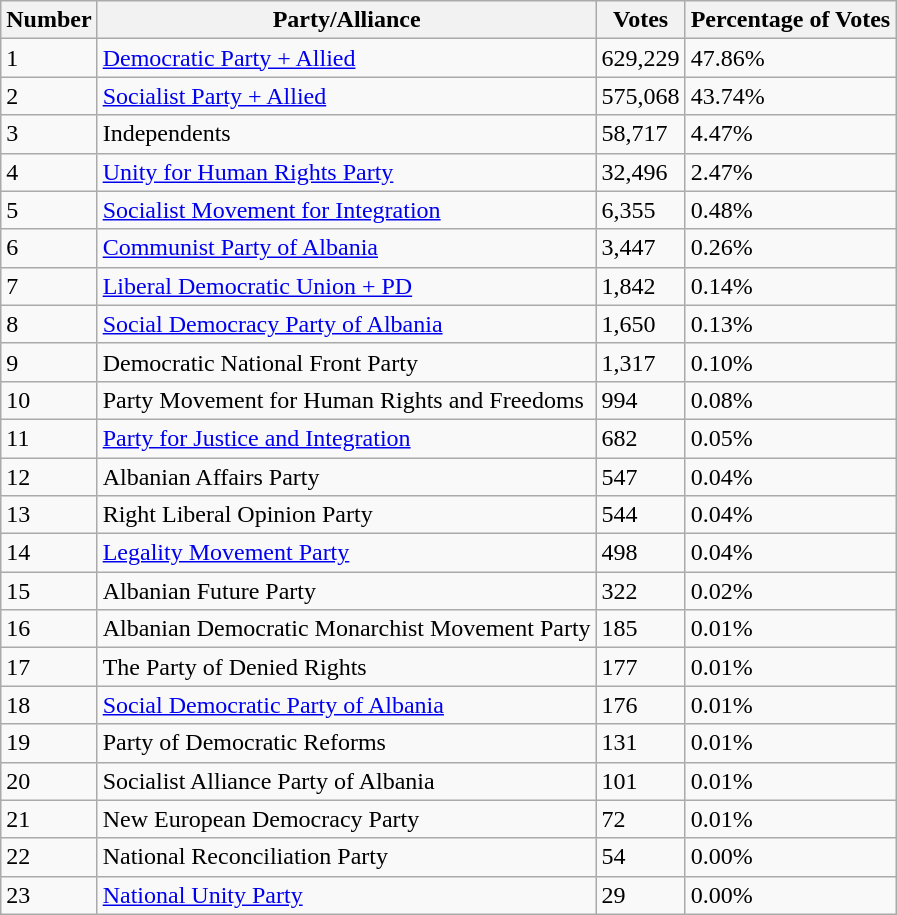<table class="wikitable">
<tr>
<th>Number</th>
<th>Party/Alliance</th>
<th>Votes</th>
<th>Percentage of Votes</th>
</tr>
<tr>
<td>1</td>
<td><a href='#'>Democratic Party + Allied</a></td>
<td>629,229</td>
<td>47.86%</td>
</tr>
<tr>
<td>2</td>
<td><a href='#'>Socialist Party + Allied</a></td>
<td>575,068</td>
<td>43.74%</td>
</tr>
<tr>
<td>3</td>
<td>Independents</td>
<td>58,717</td>
<td>4.47%</td>
</tr>
<tr>
<td>4</td>
<td><a href='#'>Unity for Human Rights Party</a></td>
<td>32,496</td>
<td>2.47%</td>
</tr>
<tr>
<td>5</td>
<td><a href='#'>Socialist Movement for Integration</a></td>
<td>6,355</td>
<td>0.48%</td>
</tr>
<tr>
<td>6</td>
<td><a href='#'>Communist Party of Albania</a></td>
<td>3,447</td>
<td>0.26%</td>
</tr>
<tr>
<td>7</td>
<td><a href='#'>Liberal Democratic Union + PD</a></td>
<td>1,842</td>
<td>0.14%</td>
</tr>
<tr>
<td>8</td>
<td><a href='#'>Social Democracy Party of Albania</a></td>
<td>1,650</td>
<td>0.13%</td>
</tr>
<tr>
<td>9</td>
<td>Democratic National Front Party</td>
<td>1,317</td>
<td>0.10%</td>
</tr>
<tr>
<td>10</td>
<td>Party Movement for Human Rights and Freedoms</td>
<td>994</td>
<td>0.08%</td>
</tr>
<tr>
<td>11</td>
<td><a href='#'>Party for Justice and Integration</a></td>
<td>682</td>
<td>0.05%</td>
</tr>
<tr>
<td>12</td>
<td>Albanian Affairs Party</td>
<td>547</td>
<td>0.04%</td>
</tr>
<tr>
<td>13</td>
<td>Right Liberal Opinion Party</td>
<td>544</td>
<td>0.04%</td>
</tr>
<tr>
<td>14</td>
<td><a href='#'>Legality Movement Party</a></td>
<td>498</td>
<td>0.04%</td>
</tr>
<tr>
<td>15</td>
<td>Albanian Future Party</td>
<td>322</td>
<td>0.02%</td>
</tr>
<tr>
<td>16</td>
<td>Albanian Democratic Monarchist Movement Party</td>
<td>185</td>
<td>0.01%</td>
</tr>
<tr>
<td>17</td>
<td>The Party of Denied Rights</td>
<td>177</td>
<td>0.01%</td>
</tr>
<tr>
<td>18</td>
<td><a href='#'>Social Democratic Party of Albania</a></td>
<td>176</td>
<td>0.01%</td>
</tr>
<tr>
<td>19</td>
<td>Party of Democratic Reforms</td>
<td>131</td>
<td>0.01%</td>
</tr>
<tr>
<td>20</td>
<td>Socialist Alliance Party of Albania</td>
<td>101</td>
<td>0.01%</td>
</tr>
<tr>
<td>21</td>
<td>New European Democracy Party</td>
<td>72</td>
<td>0.01%</td>
</tr>
<tr>
<td>22</td>
<td>National Reconciliation Party</td>
<td>54</td>
<td>0.00%</td>
</tr>
<tr>
<td>23</td>
<td><a href='#'>National Unity Party</a></td>
<td>29</td>
<td>0.00%</td>
</tr>
</table>
